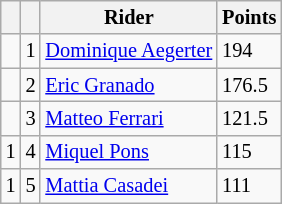<table class="wikitable" style="font-size: 85%;">
<tr>
<th></th>
<th></th>
<th>Rider</th>
<th>Points</th>
</tr>
<tr>
<td></td>
<td align=center>1</td>
<td> <a href='#'>Dominique Aegerter</a></td>
<td align=left>194</td>
</tr>
<tr>
<td></td>
<td align=center>2</td>
<td> <a href='#'>Eric Granado</a></td>
<td align=left>176.5</td>
</tr>
<tr>
<td></td>
<td align=center>3</td>
<td> <a href='#'>Matteo Ferrari</a></td>
<td align=left>121.5</td>
</tr>
<tr>
<td> 1</td>
<td align=center>4</td>
<td> <a href='#'>Miquel Pons</a></td>
<td align=left>115</td>
</tr>
<tr>
<td> 1</td>
<td align=center>5</td>
<td> <a href='#'>Mattia Casadei</a></td>
<td align=left>111</td>
</tr>
</table>
